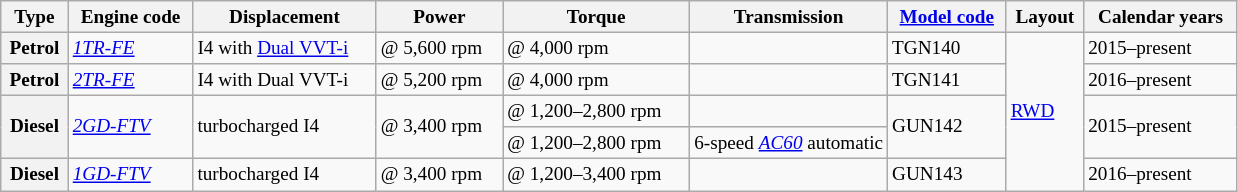<table class="wikitable" style="text-align:left; font-size:80%;">
<tr>
<th>Type</th>
<th>Engine code</th>
<th>Displacement</th>
<th>Power</th>
<th>Torque</th>
<th width=16%>Transmission</th>
<th><a href='#'>Model code</a></th>
<th>Layout</th>
<th>Calendar years</th>
</tr>
<tr>
<th>Petrol</th>
<td><em><a href='#'>1TR-FE</a></em></td>
<td> I4 with <a href='#'>Dual VVT-i</a></td>
<td> @ 5,600 rpm</td>
<td> @ 4,000 rpm</td>
<td></td>
<td>TGN140</td>
<td rowspan="5"><a href='#'>RWD</a></td>
<td>2015–present</td>
</tr>
<tr>
<th>Petrol</th>
<td><em><a href='#'>2TR-FE</a></em></td>
<td> I4 with Dual VVT-i</td>
<td> @ 5,200 rpm</td>
<td> @ 4,000 rpm</td>
<td></td>
<td>TGN141</td>
<td>2016–present</td>
</tr>
<tr>
<th rowspan="2">Diesel</th>
<td rowspan="2"><em><a href='#'>2GD-FTV</a></em></td>
<td rowspan="2"> turbocharged I4</td>
<td rowspan="2"> @ 3,400 rpm</td>
<td> @ 1,200–2,800 rpm</td>
<td></td>
<td rowspan="2">GUN142</td>
<td rowspan="2">2015–present</td>
</tr>
<tr>
<td> @ 1,200–2,800 rpm</td>
<td>6-speed <em><a href='#'>AC60</a></em> automatic</td>
</tr>
<tr>
<th>Diesel</th>
<td><em><a href='#'>1GD-FTV</a></em></td>
<td> turbocharged I4</td>
<td> @ 3,400 rpm</td>
<td> @ 1,200–3,400 rpm</td>
<td></td>
<td>GUN143</td>
<td>2016–present</td>
</tr>
</table>
